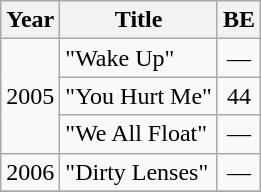<table class="wikitable">
<tr>
<th>Year</th>
<th>Title</th>
<th>BE</th>
</tr>
<tr>
<td rowspan=3>2005</td>
<td>"Wake Up"</td>
<td align="center">—</td>
</tr>
<tr>
<td>"You Hurt Me"</td>
<td align="center">44</td>
</tr>
<tr>
<td>"We All Float"</td>
<td align="center">—</td>
</tr>
<tr>
<td>2006</td>
<td>"Dirty Lenses"</td>
<td align="center">—</td>
</tr>
<tr>
</tr>
</table>
